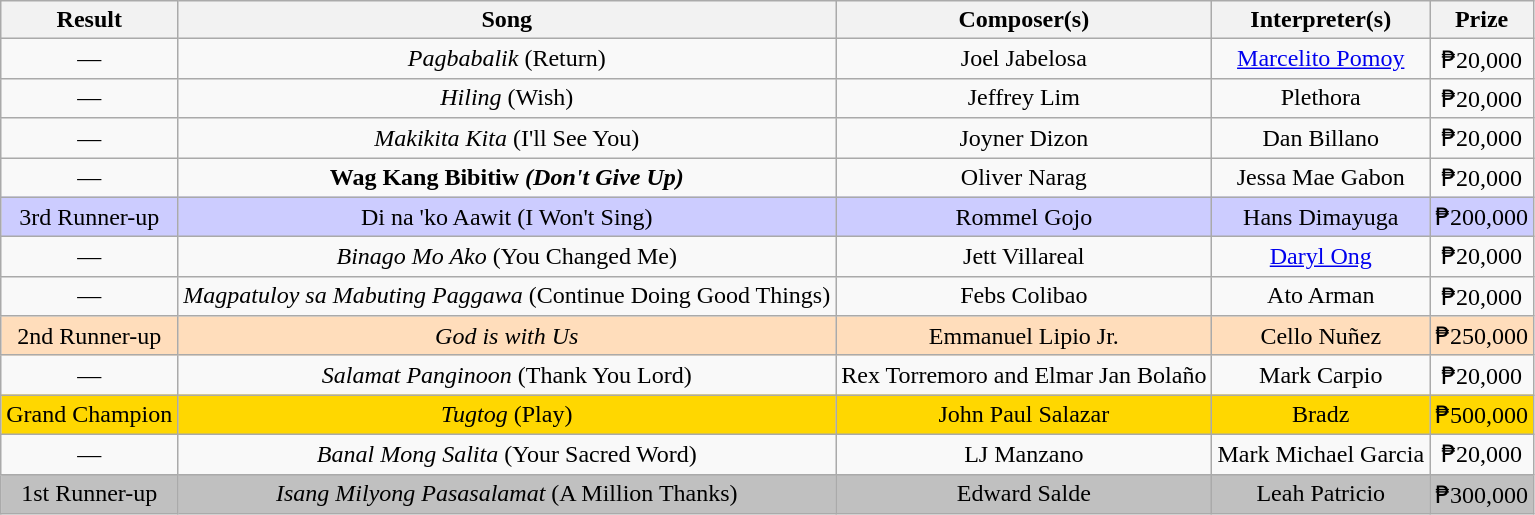<table class="wikitable sortable" border="1">
<tr>
<th>Result</th>
<th>Song </th>
<th>Composer(s) </th>
<th>Interpreter(s) </th>
<th>Prize</th>
</tr>
<tr>
<td style="text-align:center;">—</td>
<td style="text-align:center;"><em>Pagbabalik</em> (Return)</td>
<td style="text-align:center;">Joel Jabelosa</td>
<td style="text-align:center;"><a href='#'>Marcelito Pomoy</a></td>
<td style="text-align:center;">₱20,000</td>
</tr>
<tr>
<td style="text-align:center;">—</td>
<td style="text-align:center;"><em>Hiling</em> (Wish)</td>
<td style="text-align:center;">Jeffrey Lim</td>
<td style="text-align:center;">Plethora</td>
<td style="text-align:center;">₱20,000</td>
</tr>
<tr>
<td style="text-align:center;">—</td>
<td style="text-align:center;"><em>Makikita Kita</em> (I'll See You)</td>
<td style="text-align:center;">Joyner Dizon</td>
<td style="text-align:center;">Dan Billano</td>
<td style="text-align:center;">₱20,000</td>
</tr>
<tr>
<td style="text-align:center;">—</td>
<td style="text-align:center;"><strong>Wag Kang Bibitiw<em> (Don't Give Up)</td>
<td style="text-align:center;">Oliver Narag</td>
<td style="text-align:center;">Jessa Mae Gabon</td>
<td style="text-align:center;">₱20,000</td>
</tr>
<tr bgcolor="#ccccff">
<td style="text-align:center;">3rd Runner-up</td>
<td style="text-align:center;"></strong>Di na 'ko Aawit</em> (I Won't Sing)</td>
<td style="text-align:center;">Rommel Gojo</td>
<td style="text-align:center;">Hans Dimayuga</td>
<td style="text-align:center;">₱200,000</td>
</tr>
<tr>
<td style="text-align:center;">—</td>
<td style="text-align:center;"><em>Binago Mo Ako</em> (You Changed Me)</td>
<td style="text-align:center;">Jett Villareal</td>
<td style="text-align:center;"><a href='#'>Daryl Ong</a></td>
<td style="text-align:center;">₱20,000</td>
</tr>
<tr>
<td style="text-align:center;">—</td>
<td style="text-align:center;"><em>Magpatuloy sa Mabuting Paggawa</em> (Continue Doing Good Things)</td>
<td style="text-align:center;">Febs Colibao</td>
<td style="text-align:center;">Ato Arman</td>
<td style="text-align:center;">₱20,000</td>
</tr>
<tr bgcolor="#fdb">
<td style="text-align:center;">2nd Runner-up</td>
<td style="text-align:center;"><em>God is with Us</em></td>
<td style="text-align:center;">Emmanuel Lipio Jr.</td>
<td style="text-align:center;">Cello Nuñez</td>
<td style="text-align:center;">₱250,000</td>
</tr>
<tr>
<td style="text-align:center;">—</td>
<td style="text-align:center;"><em>Salamat Panginoon</em> (Thank You Lord)</td>
<td style="text-align:center;">Rex Torremoro and Elmar Jan Bolaño</td>
<td style="text-align:center;">Mark Carpio</td>
<td style="text-align:center;">₱20,000</td>
</tr>
<tr bgcolor="gold">
<td style="text-align:center;">Grand Champion</td>
<td style="text-align:center;"><em>Tugtog</em> (Play)</td>
<td style="text-align:center;">John Paul Salazar</td>
<td style="text-align:center;">Bradz</td>
<td style="text-align:center;">₱500,000</td>
</tr>
<tr>
<td style="text-align:center;">—</td>
<td style="text-align:center;"><em>Banal Mong Salita</em> (Your Sacred Word)</td>
<td style="text-align:center;">LJ Manzano</td>
<td style="text-align:center;">Mark Michael Garcia</td>
<td style="text-align:center;">₱20,000</td>
</tr>
<tr bgcolor="silver">
<td style="text-align:center;">1st Runner-up</td>
<td style="text-align:center;"><em>Isang Milyong Pasasalamat</em> (A Million Thanks)</td>
<td style="text-align:center;">Edward Salde</td>
<td style="text-align:center;">Leah Patricio</td>
<td style="text-align:center;">₱300,000</td>
</tr>
</table>
